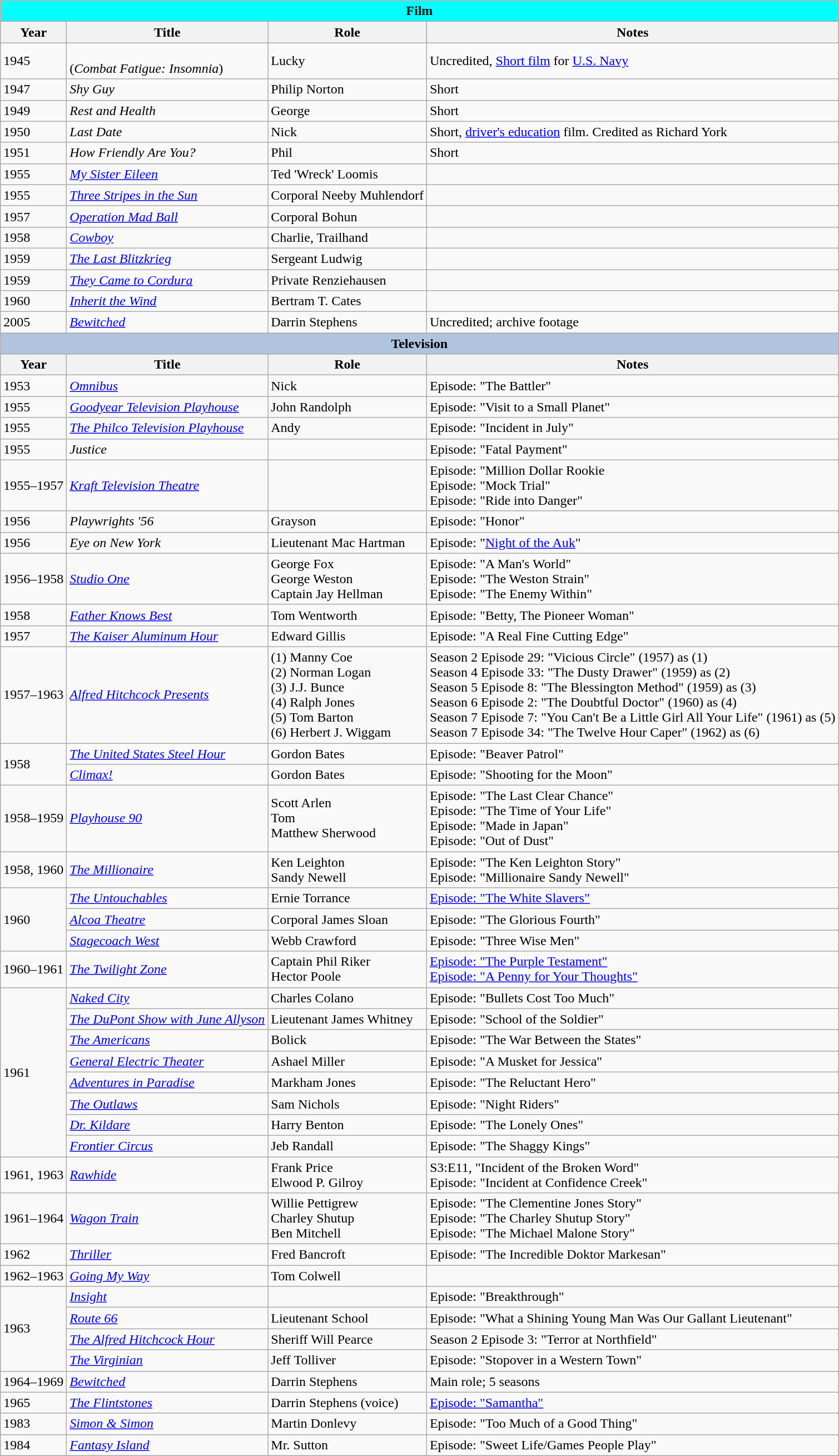<table class="wikitable">
<tr>
<th colspan="4" style="background: Cyan;">Film</th>
</tr>
<tr>
<th>Year</th>
<th>Title</th>
<th>Role</th>
<th>Notes</th>
</tr>
<tr>
<td>1945</td>
<td><em></em><br>(<em>Combat Fatigue: Insomnia</em>)</td>
<td>Lucky</td>
<td>Uncredited, <a href='#'>Short film</a> for <a href='#'>U.S. Navy</a></td>
</tr>
<tr>
<td>1947</td>
<td><em>Shy Guy</em></td>
<td>Philip Norton</td>
<td>Short</td>
</tr>
<tr>
<td>1949</td>
<td><em>Rest and Health</em></td>
<td>George</td>
<td>Short</td>
</tr>
<tr>
<td>1950</td>
<td><em>Last Date</em></td>
<td>Nick</td>
<td>Short, <a href='#'>driver's education</a> film. Credited as Richard York</td>
</tr>
<tr>
<td>1951</td>
<td><em>How Friendly Are You?</em></td>
<td>Phil</td>
<td>Short</td>
</tr>
<tr>
<td>1955</td>
<td><em><a href='#'>My Sister Eileen</a></em></td>
<td>Ted 'Wreck' Loomis</td>
<td></td>
</tr>
<tr>
<td>1955</td>
<td><em><a href='#'>Three Stripes in the Sun</a></em></td>
<td>Corporal Neeby Muhlendorf</td>
<td></td>
</tr>
<tr>
<td>1957</td>
<td><em><a href='#'>Operation Mad Ball</a></em></td>
<td>Corporal Bohun</td>
<td></td>
</tr>
<tr>
<td>1958</td>
<td><em><a href='#'>Cowboy</a></em></td>
<td>Charlie, Trailhand</td>
<td></td>
</tr>
<tr>
<td>1959</td>
<td><em><a href='#'>The Last Blitzkrieg</a></em></td>
<td>Sergeant Ludwig</td>
<td></td>
</tr>
<tr>
<td>1959</td>
<td><em><a href='#'>They Came to Cordura</a></em></td>
<td>Private Renziehausen</td>
<td></td>
</tr>
<tr>
<td>1960</td>
<td><em><a href='#'>Inherit the Wind</a></em></td>
<td>Bertram T. Cates</td>
<td></td>
</tr>
<tr>
<td>2005</td>
<td><a href='#'><em>Bewitched</em></a></td>
<td>Darrin Stephens</td>
<td>Uncredited; archive footage</td>
</tr>
<tr>
<th colspan="4" style="background: LightSteelBlue;">Television</th>
</tr>
<tr>
<th>Year</th>
<th>Title</th>
<th>Role</th>
<th>Notes</th>
</tr>
<tr>
<td>1953</td>
<td><em><a href='#'>Omnibus</a></em></td>
<td>Nick</td>
<td>Episode: "The Battler"</td>
</tr>
<tr>
<td>1955</td>
<td><em><a href='#'>Goodyear Television Playhouse</a></em></td>
<td>John Randolph</td>
<td>Episode: "Visit to a Small Planet"</td>
</tr>
<tr>
<td>1955</td>
<td><em><a href='#'>The Philco Television Playhouse</a></em></td>
<td>Andy</td>
<td>Episode: "Incident in July"</td>
</tr>
<tr>
<td>1955</td>
<td><em>Justice</em></td>
<td></td>
<td>Episode: "Fatal Payment"</td>
</tr>
<tr>
<td>1955–1957</td>
<td><em><a href='#'>Kraft Television Theatre</a></em></td>
<td></td>
<td>Episode: "Million Dollar Rookie<br>Episode: "Mock Trial"<br>Episode: "Ride into Danger"</td>
</tr>
<tr>
<td>1956</td>
<td><em>Playwrights '56</em></td>
<td>Grayson</td>
<td>Episode: "Honor"</td>
</tr>
<tr>
<td>1956</td>
<td><em>Eye on New York</em></td>
<td>Lieutenant Mac Hartman</td>
<td>Episode: "<a href='#'>Night of the Auk</a>"</td>
</tr>
<tr>
<td>1956–1958</td>
<td><em><a href='#'>Studio One</a></em></td>
<td>George Fox<br>George Weston<br>Captain Jay Hellman</td>
<td>Episode: "A Man's World"<br>Episode: "The Weston Strain"<br>Episode: "The Enemy Within"</td>
</tr>
<tr>
<td>1958</td>
<td><em><a href='#'>Father Knows Best</a></em></td>
<td>Tom Wentworth</td>
<td>Episode: "Betty, The Pioneer Woman"</td>
</tr>
<tr>
<td>1957</td>
<td><em><a href='#'>The Kaiser Aluminum Hour</a></em></td>
<td>Edward Gillis</td>
<td>Episode: "A Real Fine Cutting Edge"</td>
</tr>
<tr>
<td>1957–1963</td>
<td><em><a href='#'>Alfred Hitchcock Presents</a></em></td>
<td>(1) Manny Coe<br>(2) Norman Logan<br>(3) J.J. Bunce<br>(4) Ralph Jones<br>(5) Tom Barton<br>(6) Herbert J. Wiggam <br></td>
<td>Season 2 Episode 29: "Vicious Circle" (1957) as (1)<br>Season 4 Episode 33: "The Dusty Drawer" (1959) as (2)<br>Season 5 Episode 8: "The Blessington Method" (1959) as (3)<br>Season 6 Episode 2: "The Doubtful Doctor" (1960) as (4)<br>Season 7 Episode 7: "You Can't Be a Little Girl All Your Life" (1961) as (5)<br>Season 7 Episode 34: "The Twelve Hour Caper" (1962) as (6)<br></td>
</tr>
<tr>
<td rowspan="2">1958</td>
<td><em><a href='#'>The United States Steel Hour</a></em></td>
<td>Gordon Bates</td>
<td>Episode: "Beaver Patrol"</td>
</tr>
<tr>
<td><em><a href='#'>Climax!</a></em></td>
<td>Gordon Bates</td>
<td>Episode: "Shooting for the Moon"</td>
</tr>
<tr>
<td>1958–1959</td>
<td><em><a href='#'>Playhouse 90</a></em></td>
<td>Scott Arlen<br>Tom<br>Matthew Sherwood</td>
<td>Episode: "The Last Clear Chance"<br>Episode: "The Time of Your Life"<br>Episode: "Made in Japan"<br>Episode: "Out of Dust"</td>
</tr>
<tr>
<td>1958, 1960</td>
<td><em><a href='#'>The Millionaire</a></em></td>
<td>Ken Leighton <br> Sandy Newell</td>
<td>Episode: "The Ken Leighton Story"<br> Episode: "Millionaire Sandy Newell"</td>
</tr>
<tr>
<td rowspan="3">1960</td>
<td><em><a href='#'>The Untouchables</a></em></td>
<td>Ernie Torrance</td>
<td><a href='#'>Episode: "The White Slavers"</a></td>
</tr>
<tr>
<td><em><a href='#'>Alcoa Theatre</a></em></td>
<td>Corporal James Sloan</td>
<td>Episode: "The Glorious Fourth"</td>
</tr>
<tr>
<td><em><a href='#'>Stagecoach West</a></em></td>
<td>Webb Crawford</td>
<td>Episode: "Three Wise Men"</td>
</tr>
<tr>
<td>1960–1961</td>
<td><em><a href='#'>The Twilight Zone</a></em></td>
<td>Captain Phil Riker<br>Hector Poole</td>
<td><a href='#'>Episode: "The Purple Testament"</a><br><a href='#'>Episode: "A Penny for Your Thoughts"</a></td>
</tr>
<tr>
<td rowspan="8">1961</td>
<td><em><a href='#'>Naked City</a></em></td>
<td>Charles Colano</td>
<td>Episode: "Bullets Cost Too Much"</td>
</tr>
<tr>
<td><em><a href='#'>The DuPont Show with June Allyson</a></em></td>
<td>Lieutenant James Whitney</td>
<td>Episode: "School of the Soldier"</td>
</tr>
<tr>
<td><em><a href='#'>The Americans</a></em></td>
<td>Bolick</td>
<td>Episode: "The War Between the States"</td>
</tr>
<tr>
<td><em><a href='#'>General Electric Theater</a></em></td>
<td>Ashael Miller</td>
<td>Episode: "A Musket for Jessica"</td>
</tr>
<tr>
<td><em><a href='#'>Adventures in Paradise</a></em></td>
<td>Markham Jones</td>
<td>Episode: "The Reluctant Hero"</td>
</tr>
<tr>
<td><em><a href='#'>The Outlaws</a></em></td>
<td>Sam Nichols</td>
<td>Episode: "Night Riders"</td>
</tr>
<tr>
<td><em><a href='#'>Dr. Kildare</a></em></td>
<td>Harry Benton</td>
<td>Episode: "The Lonely Ones"</td>
</tr>
<tr>
<td><em><a href='#'>Frontier Circus</a></em></td>
<td>Jeb Randall</td>
<td>Episode: "The Shaggy Kings"</td>
</tr>
<tr>
<td>1961, 1963</td>
<td><em><a href='#'>Rawhide</a></em></td>
<td>Frank Price<br>Elwood P. Gilroy</td>
<td>S3:E11, "Incident of the Broken Word"<br>Episode: "Incident at Confidence Creek"</td>
</tr>
<tr>
<td>1961–1964</td>
<td><em><a href='#'>Wagon Train</a></em></td>
<td>Willie Pettigrew<br>Charley Shutup<br>Ben Mitchell</td>
<td>Episode: "The Clementine Jones Story"<br>Episode: "The Charley Shutup Story"<br>Episode: "The Michael Malone Story"</td>
</tr>
<tr>
<td>1962</td>
<td><em><a href='#'>Thriller</a></em></td>
<td>Fred Bancroft</td>
<td>Episode: "The Incredible Doktor Markesan"</td>
</tr>
<tr>
<td>1962–1963</td>
<td><em><a href='#'>Going My Way</a></em></td>
<td>Tom Colwell</td>
<td></td>
</tr>
<tr>
<td rowspan="4">1963</td>
<td><em><a href='#'>Insight</a></em></td>
<td></td>
<td>Episode: "Breakthrough"</td>
</tr>
<tr>
<td><em><a href='#'>Route 66</a></em></td>
<td>Lieutenant School</td>
<td>Episode: "What a Shining Young Man Was Our Gallant Lieutenant"</td>
</tr>
<tr>
<td><em><a href='#'>The Alfred Hitchcock Hour</a></em></td>
<td>Sheriff Will Pearce</td>
<td>Season 2 Episode 3: "Terror at Northfield"</td>
</tr>
<tr>
<td><em><a href='#'>The Virginian</a></em></td>
<td>Jeff Tolliver</td>
<td>Episode: "Stopover in a Western Town"</td>
</tr>
<tr>
<td>1964–1969</td>
<td><em><a href='#'>Bewitched</a></em></td>
<td>Darrin Stephens</td>
<td>Main role; 5 seasons</td>
</tr>
<tr>
<td>1965</td>
<td><em><a href='#'>The Flintstones</a></em></td>
<td>Darrin Stephens (voice)</td>
<td><a href='#'>Episode: "Samantha"</a></td>
</tr>
<tr>
<td>1983</td>
<td><em><a href='#'>Simon & Simon</a></em></td>
<td>Martin Donlevy</td>
<td>Episode: "Too Much of a Good Thing"</td>
</tr>
<tr>
<td>1984</td>
<td><em><a href='#'>Fantasy Island</a></em></td>
<td>Mr. Sutton</td>
<td>Episode: "Sweet Life/Games People Play"</td>
</tr>
</table>
